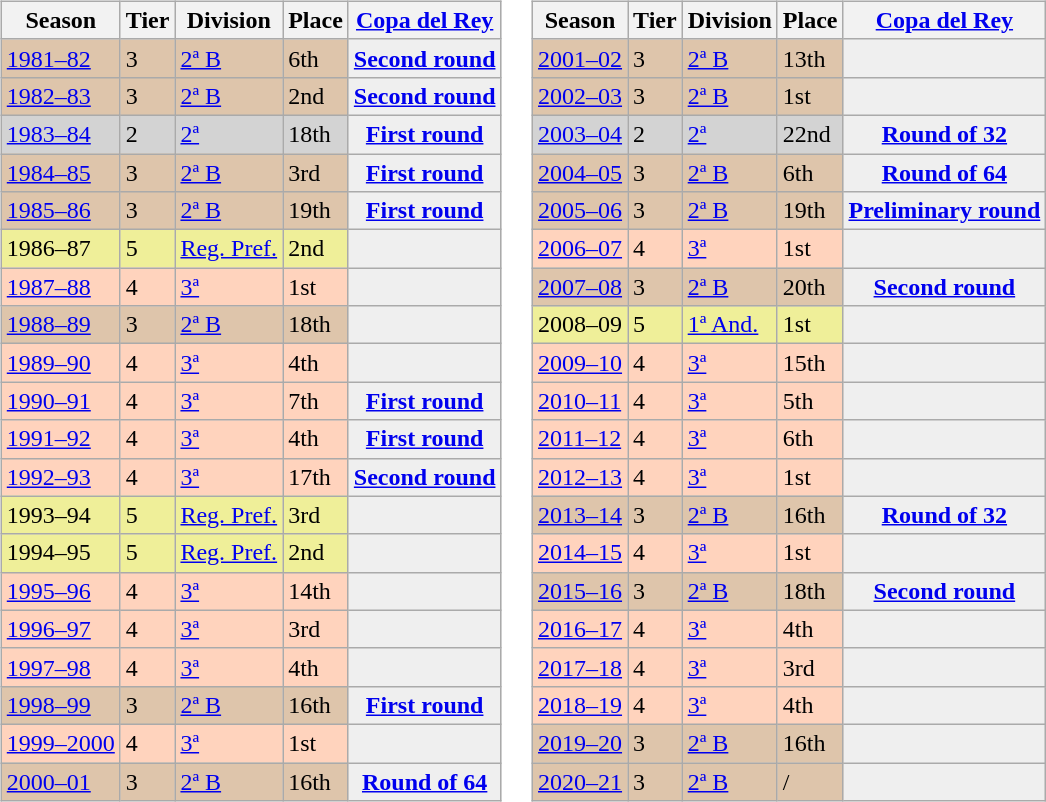<table>
<tr>
<td valign="top" width=0%><br><table class="wikitable">
<tr style="background:#f0f6fa;">
<th>Season</th>
<th>Tier</th>
<th>Division</th>
<th>Place</th>
<th><a href='#'>Copa del Rey</a></th>
</tr>
<tr>
<td style="background:#DEC5AB;"><a href='#'>1981–82</a></td>
<td style="background:#DEC5AB;">3</td>
<td style="background:#DEC5AB;"><a href='#'>2ª B</a></td>
<td style="background:#DEC5AB;">6th</td>
<th style="background:#efefef;"><a href='#'>Second round</a></th>
</tr>
<tr>
<td style="background:#DEC5AB;"><a href='#'>1982–83</a></td>
<td style="background:#DEC5AB;">3</td>
<td style="background:#DEC5AB;"><a href='#'>2ª B</a></td>
<td style="background:#DEC5AB;">2nd</td>
<th style="background:#efefef;"><a href='#'>Second round</a></th>
</tr>
<tr>
<td style="background:#D3D3D3;"><a href='#'>1983–84</a></td>
<td style="background:#D3D3D3;">2</td>
<td style="background:#D3D3D3;"><a href='#'>2ª</a></td>
<td style="background:#D3D3D3;">18th</td>
<th style="background:#efefef;"><a href='#'>First round</a></th>
</tr>
<tr>
<td style="background:#DEC5AB;"><a href='#'>1984–85</a></td>
<td style="background:#DEC5AB;">3</td>
<td style="background:#DEC5AB;"><a href='#'>2ª B</a></td>
<td style="background:#DEC5AB;">3rd</td>
<th style="background:#efefef;"><a href='#'>First round</a></th>
</tr>
<tr>
<td style="background:#DEC5AB;"><a href='#'>1985–86</a></td>
<td style="background:#DEC5AB;">3</td>
<td style="background:#DEC5AB;"><a href='#'>2ª B</a></td>
<td style="background:#DEC5AB;">19th</td>
<th style="background:#efefef;"><a href='#'>First round</a></th>
</tr>
<tr>
<td style="background:#EFEF99;">1986–87</td>
<td style="background:#EFEF99;">5</td>
<td style="background:#EFEF99;"><a href='#'>Reg. Pref.</a></td>
<td style="background:#EFEF99;">2nd</td>
<th style="background:#efefef;"></th>
</tr>
<tr>
<td style="background:#FFD3BD;"><a href='#'>1987–88</a></td>
<td style="background:#FFD3BD;">4</td>
<td style="background:#FFD3BD;"><a href='#'>3ª</a></td>
<td style="background:#FFD3BD;">1st</td>
<th style="background:#efefef;"></th>
</tr>
<tr>
<td style="background:#DEC5AB;"><a href='#'>1988–89</a></td>
<td style="background:#DEC5AB;">3</td>
<td style="background:#DEC5AB;"><a href='#'>2ª B</a></td>
<td style="background:#DEC5AB;">18th</td>
<th style="background:#efefef;"></th>
</tr>
<tr>
<td style="background:#FFD3BD;"><a href='#'>1989–90</a></td>
<td style="background:#FFD3BD;">4</td>
<td style="background:#FFD3BD;"><a href='#'>3ª</a></td>
<td style="background:#FFD3BD;">4th</td>
<th style="background:#efefef;"></th>
</tr>
<tr>
<td style="background:#FFD3BD;"><a href='#'>1990–91</a></td>
<td style="background:#FFD3BD;">4</td>
<td style="background:#FFD3BD;"><a href='#'>3ª</a></td>
<td style="background:#FFD3BD;">7th</td>
<th style="background:#efefef;"><a href='#'>First round</a></th>
</tr>
<tr>
<td style="background:#FFD3BD;"><a href='#'>1991–92</a></td>
<td style="background:#FFD3BD;">4</td>
<td style="background:#FFD3BD;"><a href='#'>3ª</a></td>
<td style="background:#FFD3BD;">4th</td>
<th style="background:#efefef;"><a href='#'>First round</a></th>
</tr>
<tr>
<td style="background:#FFD3BD;"><a href='#'>1992–93</a></td>
<td style="background:#FFD3BD;">4</td>
<td style="background:#FFD3BD;"><a href='#'>3ª</a></td>
<td style="background:#FFD3BD;">17th</td>
<th style="background:#efefef;"><a href='#'>Second round</a></th>
</tr>
<tr>
<td style="background:#EFEF99;">1993–94</td>
<td style="background:#EFEF99;">5</td>
<td style="background:#EFEF99;"><a href='#'>Reg. Pref.</a></td>
<td style="background:#EFEF99;">3rd</td>
<th style="background:#efefef;"></th>
</tr>
<tr>
<td style="background:#EFEF99;">1994–95</td>
<td style="background:#EFEF99;">5</td>
<td style="background:#EFEF99;"><a href='#'>Reg. Pref.</a></td>
<td style="background:#EFEF99;">2nd</td>
<th style="background:#efefef;"></th>
</tr>
<tr>
<td style="background:#FFD3BD;"><a href='#'>1995–96</a></td>
<td style="background:#FFD3BD;">4</td>
<td style="background:#FFD3BD;"><a href='#'>3ª</a></td>
<td style="background:#FFD3BD;">14th</td>
<th style="background:#efefef;"></th>
</tr>
<tr>
<td style="background:#FFD3BD;"><a href='#'>1996–97</a></td>
<td style="background:#FFD3BD;">4</td>
<td style="background:#FFD3BD;"><a href='#'>3ª</a></td>
<td style="background:#FFD3BD;">3rd</td>
<th style="background:#efefef;"></th>
</tr>
<tr>
<td style="background:#FFD3BD;"><a href='#'>1997–98</a></td>
<td style="background:#FFD3BD;">4</td>
<td style="background:#FFD3BD;"><a href='#'>3ª</a></td>
<td style="background:#FFD3BD;">4th</td>
<th style="background:#efefef;"></th>
</tr>
<tr>
<td style="background:#DEC5AB;"><a href='#'>1998–99</a></td>
<td style="background:#DEC5AB;">3</td>
<td style="background:#DEC5AB;"><a href='#'>2ª B</a></td>
<td style="background:#DEC5AB;">16th</td>
<th style="background:#efefef;"><a href='#'>First round</a></th>
</tr>
<tr>
<td style="background:#FFD3BD;"><a href='#'>1999–2000</a></td>
<td style="background:#FFD3BD;">4</td>
<td style="background:#FFD3BD;"><a href='#'>3ª</a></td>
<td style="background:#FFD3BD;">1st</td>
<th style="background:#efefef;"></th>
</tr>
<tr>
<td style="background:#DEC5AB;"><a href='#'>2000–01</a></td>
<td style="background:#DEC5AB;">3</td>
<td style="background:#DEC5AB;"><a href='#'>2ª B</a></td>
<td style="background:#DEC5AB;">16th</td>
<th style="background:#efefef;"><a href='#'>Round of 64</a></th>
</tr>
</table>
</td>
<td valign="top" width=0%><br><table class="wikitable">
<tr style="background:#f0f6fa;">
<th>Season</th>
<th>Tier</th>
<th>Division</th>
<th>Place</th>
<th><a href='#'>Copa del Rey</a></th>
</tr>
<tr>
<td style="background:#DEC5AB;"><a href='#'>2001–02</a></td>
<td style="background:#DEC5AB;">3</td>
<td style="background:#DEC5AB;"><a href='#'>2ª B</a></td>
<td style="background:#DEC5AB;">13th</td>
<th style="background:#efefef;"></th>
</tr>
<tr>
<td style="background:#DEC5AB;"><a href='#'>2002–03</a></td>
<td style="background:#DEC5AB;">3</td>
<td style="background:#DEC5AB;"><a href='#'>2ª B</a></td>
<td style="background:#DEC5AB;">1st</td>
<th style="background:#efefef;"></th>
</tr>
<tr>
<td style="background:#D3D3D3;"><a href='#'>2003–04</a></td>
<td style="background:#D3D3D3;">2</td>
<td style="background:#D3D3D3;"><a href='#'>2ª</a></td>
<td style="background:#D3D3D3;">22nd</td>
<th style="background:#efefef;"><a href='#'>Round of 32</a></th>
</tr>
<tr>
<td style="background:#DEC5AB;"><a href='#'>2004–05</a></td>
<td style="background:#DEC5AB;">3</td>
<td style="background:#DEC5AB;"><a href='#'>2ª B</a></td>
<td style="background:#DEC5AB;">6th</td>
<th style="background:#efefef;"><a href='#'>Round of 64</a></th>
</tr>
<tr>
<td style="background:#DEC5AB;"><a href='#'>2005–06</a></td>
<td style="background:#DEC5AB;">3</td>
<td style="background:#DEC5AB;"><a href='#'>2ª B</a></td>
<td style="background:#DEC5AB;">19th</td>
<th style="background:#efefef;"><a href='#'>Preliminary round</a></th>
</tr>
<tr>
<td style="background:#FFD3BD;"><a href='#'>2006–07</a></td>
<td style="background:#FFD3BD;">4</td>
<td style="background:#FFD3BD;"><a href='#'>3ª</a></td>
<td style="background:#FFD3BD;">1st</td>
<th style="background:#efefef;"></th>
</tr>
<tr>
<td style="background:#DEC5AB;"><a href='#'>2007–08</a></td>
<td style="background:#DEC5AB;">3</td>
<td style="background:#DEC5AB;"><a href='#'>2ª B</a></td>
<td style="background:#DEC5AB;">20th</td>
<th style="background:#efefef;"><a href='#'>Second round</a></th>
</tr>
<tr>
<td style="background:#EFEF99;">2008–09</td>
<td style="background:#EFEF99;">5</td>
<td style="background:#EFEF99;"><a href='#'>1ª And.</a></td>
<td style="background:#EFEF99;">1st</td>
<th style="background:#efefef;"></th>
</tr>
<tr>
<td style="background:#FFD3BD;"><a href='#'>2009–10</a></td>
<td style="background:#FFD3BD;">4</td>
<td style="background:#FFD3BD;"><a href='#'>3ª</a></td>
<td style="background:#FFD3BD;">15th</td>
<td style="background:#efefef;"></td>
</tr>
<tr>
<td style="background:#FFD3BD;"><a href='#'>2010–11</a></td>
<td style="background:#FFD3BD;">4</td>
<td style="background:#FFD3BD;"><a href='#'>3ª</a></td>
<td style="background:#FFD3BD;">5th</td>
<td style="background:#efefef;"></td>
</tr>
<tr>
<td style="background:#FFD3BD;"><a href='#'>2011–12</a></td>
<td style="background:#FFD3BD;">4</td>
<td style="background:#FFD3BD;"><a href='#'>3ª</a></td>
<td style="background:#FFD3BD;">6th</td>
<td style="background:#efefef;"></td>
</tr>
<tr>
<td style="background:#FFD3BD;"><a href='#'>2012–13</a></td>
<td style="background:#FFD3BD;">4</td>
<td style="background:#FFD3BD;"><a href='#'>3ª</a></td>
<td style="background:#FFD3BD;">1st</td>
<td style="background:#efefef;"></td>
</tr>
<tr>
<td style="background:#DEC5AB;"><a href='#'>2013–14</a></td>
<td style="background:#DEC5AB;">3</td>
<td style="background:#DEC5AB;"><a href='#'>2ª B</a></td>
<td style="background:#DEC5AB;">16th</td>
<th style="background:#efefef;"><a href='#'>Round of 32</a></th>
</tr>
<tr>
<td style="background:#FFD3BD;"><a href='#'>2014–15</a></td>
<td style="background:#FFD3BD;">4</td>
<td style="background:#FFD3BD;"><a href='#'>3ª</a></td>
<td style="background:#FFD3BD;">1st</td>
<th style="background:#efefef;"></th>
</tr>
<tr>
<td style="background:#DEC5AB;"><a href='#'>2015–16</a></td>
<td style="background:#DEC5AB;">3</td>
<td style="background:#DEC5AB;"><a href='#'>2ª B</a></td>
<td style="background:#DEC5AB;">18th</td>
<th style="background:#efefef;"><a href='#'>Second round</a></th>
</tr>
<tr>
<td style="background:#FFD3BD;"><a href='#'>2016–17</a></td>
<td style="background:#FFD3BD;">4</td>
<td style="background:#FFD3BD;"><a href='#'>3ª</a></td>
<td style="background:#FFD3BD;">4th</td>
<th style="background:#efefef;"></th>
</tr>
<tr>
<td style="background:#FFD3BD;"><a href='#'>2017–18</a></td>
<td style="background:#FFD3BD;">4</td>
<td style="background:#FFD3BD;"><a href='#'>3ª</a></td>
<td style="background:#FFD3BD;">3rd</td>
<th style="background:#efefef;"></th>
</tr>
<tr>
<td style="background:#FFD3BD;"><a href='#'>2018–19</a></td>
<td style="background:#FFD3BD;">4</td>
<td style="background:#FFD3BD;"><a href='#'>3ª</a></td>
<td style="background:#FFD3BD;">4th</td>
<th style="background:#efefef;"></th>
</tr>
<tr>
<td style="background:#DEC5AB;"><a href='#'>2019–20</a></td>
<td style="background:#DEC5AB;">3</td>
<td style="background:#DEC5AB;"><a href='#'>2ª B</a></td>
<td style="background:#DEC5AB;">16th</td>
<th style="background:#efefef;"></th>
</tr>
<tr>
<td style="background:#DEC5AB;"><a href='#'>2020–21</a></td>
<td style="background:#DEC5AB;">3</td>
<td style="background:#DEC5AB;"><a href='#'>2ª B</a></td>
<td style="background:#DEC5AB;"> / </td>
<th style="background:#efefef;"></th>
</tr>
</table>
</td>
</tr>
</table>
